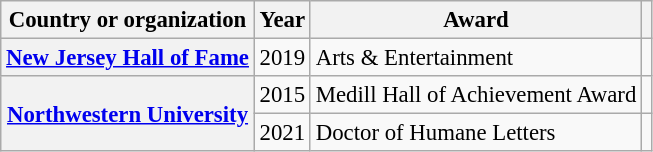<table class="wikitable plainrowheaders sortable" style=font-size:95%>
<tr>
<th scope="col">Country or organization</th>
<th scope="col">Year</th>
<th scope="col">Award</th>
<th scope="col" class="unsortable"></th>
</tr>
<tr>
<th scope="row"><a href='#'>New Jersey Hall of Fame</a></th>
<td>2019</td>
<td>Arts & Entertainment</td>
<td style="text-align:center;"></td>
</tr>
<tr>
<th scope="row"  rowspan="2"><a href='#'>Northwestern University</a></th>
<td>2015</td>
<td>Medill Hall of Achievement Award</td>
<td align="center"></td>
</tr>
<tr>
<td>2021</td>
<td>Doctor of Humane Letters</td>
<td align="center"></td>
</tr>
</table>
